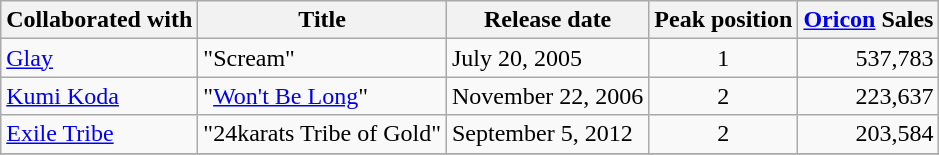<table class="wikitable">
<tr>
<th>Collaborated with</th>
<th>Title</th>
<th>Release date</th>
<th>Peak position</th>
<th><a href='#'>Oricon</a> Sales</th>
</tr>
<tr>
<td><a href='#'>Glay</a></td>
<td>"Scream"</td>
<td>July 20, 2005</td>
<td align="center">1</td>
<td align="right">537,783</td>
</tr>
<tr>
<td><a href='#'>Kumi Koda</a></td>
<td>"<a href='#'>Won't Be Long</a>"</td>
<td>November 22, 2006</td>
<td align="center">2</td>
<td align="right">223,637</td>
</tr>
<tr>
<td><a href='#'>Exile Tribe</a></td>
<td>"24karats Tribe of Gold"</td>
<td>September 5, 2012</td>
<td align="center">2</td>
<td align="right">203,584</td>
</tr>
<tr>
</tr>
</table>
